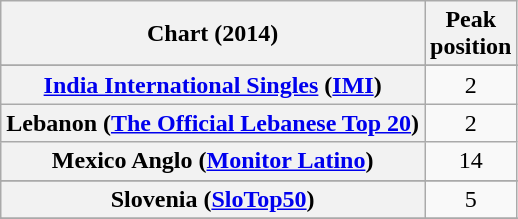<table class="wikitable plainrowheaders sortable" style="text-align:center">
<tr>
<th scope="col">Chart (2014)</th>
<th scope="col">Peak<br>position</th>
</tr>
<tr>
</tr>
<tr>
</tr>
<tr>
</tr>
<tr>
</tr>
<tr>
</tr>
<tr>
</tr>
<tr>
</tr>
<tr>
</tr>
<tr>
</tr>
<tr>
</tr>
<tr>
</tr>
<tr>
</tr>
<tr>
</tr>
<tr>
</tr>
<tr>
</tr>
<tr>
</tr>
<tr>
<th scope="row"><a href='#'>India International Singles</a> (<a href='#'>IMI</a>)</th>
<td style="text-align:center;">2</td>
</tr>
<tr>
<th scope="row">Lebanon (<a href='#'>The Official Lebanese Top 20</a>)</th>
<td style="text-align:center;">2</td>
</tr>
<tr>
<th scope="row">Mexico Anglo (<a href='#'>Monitor Latino</a>)</th>
<td style="text-align:center;">14</td>
</tr>
<tr>
</tr>
<tr>
</tr>
<tr>
</tr>
<tr>
</tr>
<tr>
</tr>
<tr>
</tr>
<tr>
</tr>
<tr>
</tr>
<tr>
</tr>
<tr>
</tr>
<tr>
<th scope="row">Slovenia (<a href='#'>SloTop50</a>)</th>
<td align=center>5</td>
</tr>
<tr>
</tr>
<tr>
</tr>
<tr>
</tr>
<tr>
</tr>
<tr>
</tr>
<tr>
</tr>
<tr>
</tr>
<tr>
</tr>
<tr>
</tr>
<tr>
</tr>
</table>
